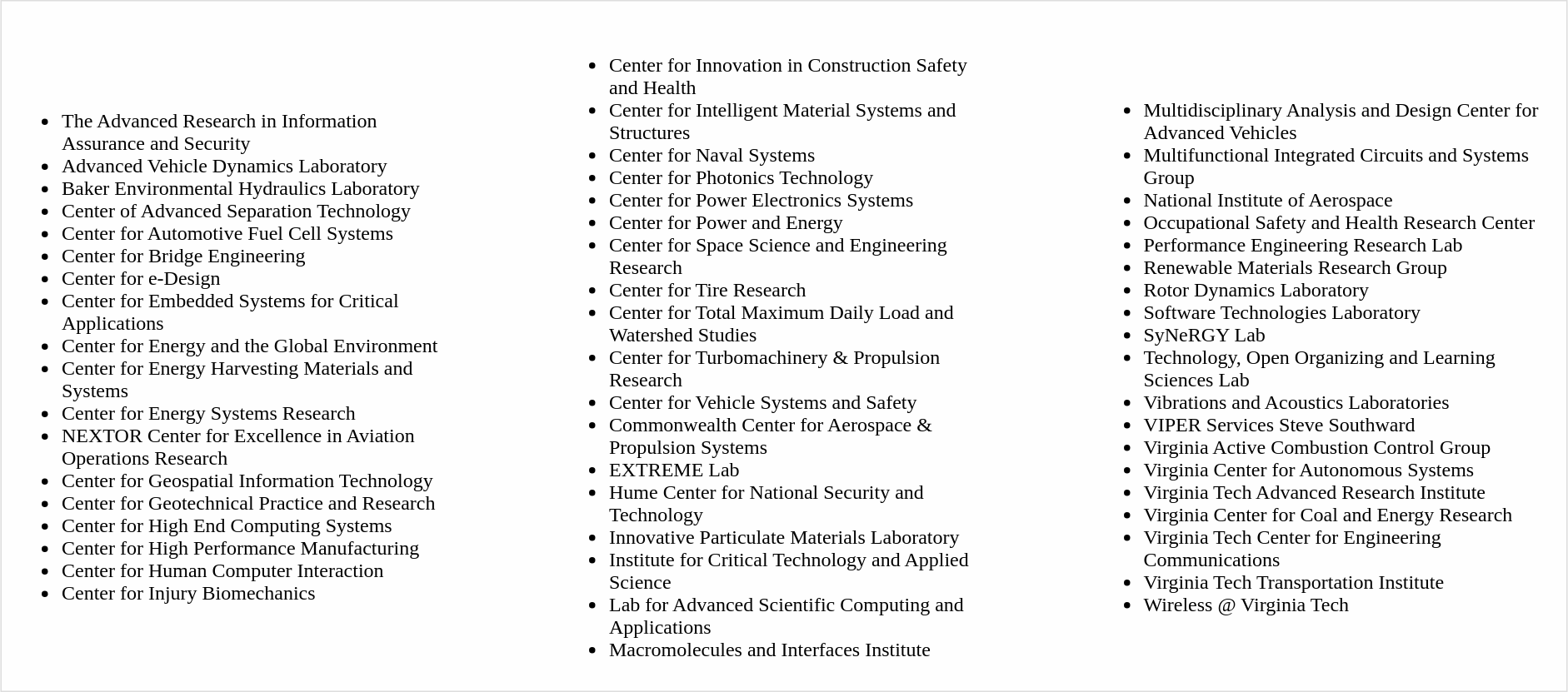<table style="border:1px solid #ddd; background:#fefefe; padding:5px; margin:5px;">
<tr>
<td><br><ul><li>The Advanced Research in Information Assurance and Security</li><li>Advanced Vehicle Dynamics Laboratory</li><li>Baker Environmental Hydraulics Laboratory</li><li>Center of Advanced Separation Technology</li><li>Center for Automotive Fuel Cell Systems</li><li>Center for Bridge Engineering</li><li>Center for e-Design</li><li>Center for Embedded Systems for Critical Applications</li><li>Center for Energy and the Global Environment</li><li>Center for Energy Harvesting Materials and Systems</li><li>Center for Energy Systems Research</li><li>NEXTOR Center for Excellence in Aviation Operations Research</li><li>Center for Geospatial Information Technology</li><li>Center for Geotechnical Practice and Research</li><li>Center for High End Computing Systems</li><li>Center for High Performance Manufacturing</li><li>Center for Human Computer Interaction</li><li>Center for Injury Biomechanics</li></ul></td>
<td style="width:80px;"></td>
<td><br><ul><li>Center for Innovation in Construction Safety and Health</li><li>Center for Intelligent Material Systems and Structures</li><li>Center for Naval Systems</li><li>Center for Photonics Technology</li><li>Center for Power Electronics Systems</li><li>Center for Power and Energy</li><li>Center for Space Science and Engineering Research</li><li>Center for Tire Research</li><li>Center for Total Maximum Daily Load and Watershed Studies</li><li>Center for Turbomachinery & Propulsion Research</li><li>Center for Vehicle Systems and Safety</li><li>Commonwealth Center for Aerospace & Propulsion Systems</li><li>EXTREME Lab</li><li>Hume Center for National Security and Technology</li><li>Innovative Particulate Materials Laboratory</li><li>Institute for Critical Technology and Applied Science</li><li>Lab for Advanced Scientific Computing and Applications</li><li>Macromolecules and Interfaces Institute</li></ul></td>
<td style="width:80px;"></td>
<td><br><ul><li>Multidisciplinary Analysis and Design Center for Advanced Vehicles</li><li>Multifunctional Integrated Circuits and Systems Group</li><li>National Institute of Aerospace</li><li>Occupational Safety and Health Research Center</li><li>Performance Engineering Research Lab</li><li>Renewable Materials Research Group</li><li>Rotor Dynamics Laboratory</li><li>Software Technologies Laboratory</li><li>SyNeRGY Lab</li><li>Technology, Open Organizing and Learning Sciences Lab</li><li>Vibrations and Acoustics Laboratories</li><li>VIPER Services Steve Southward</li><li>Virginia Active Combustion Control Group</li><li>Virginia Center for Autonomous Systems</li><li>Virginia Tech Advanced Research Institute</li><li>Virginia Center for Coal and Energy Research</li><li>Virginia Tech Center for Engineering Communications</li><li>Virginia Tech Transportation Institute</li><li>Wireless @ Virginia Tech</li></ul></td>
</tr>
</table>
